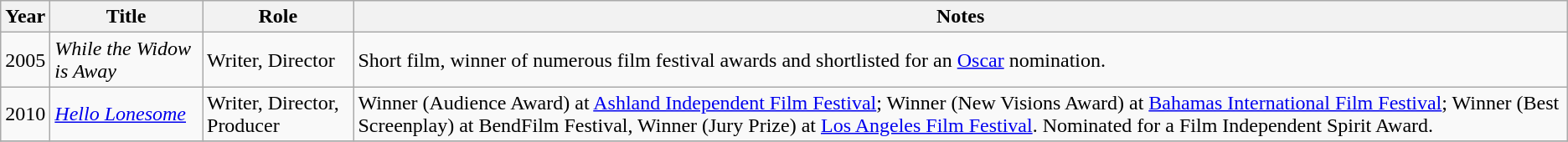<table class="wikitable">
<tr>
<th>Year</th>
<th>Title</th>
<th>Role</th>
<th>Notes</th>
</tr>
<tr>
<td>2005</td>
<td><em>While the Widow is Away</em></td>
<td>Writer, Director</td>
<td>Short film, winner of numerous film festival awards and shortlisted for an <a href='#'>Oscar</a> nomination.</td>
</tr>
<tr>
<td>2010</td>
<td><em><a href='#'>Hello Lonesome</a></em></td>
<td>Writer, Director, Producer</td>
<td>Winner (Audience Award) at <a href='#'>Ashland Independent Film Festival</a>; Winner (New Visions Award) at <a href='#'>Bahamas International Film Festival</a>; Winner (Best Screenplay) at BendFilm Festival, Winner (Jury Prize) at <a href='#'>Los Angeles Film Festival</a>. Nominated for a Film Independent Spirit Award.</td>
</tr>
<tr>
</tr>
</table>
